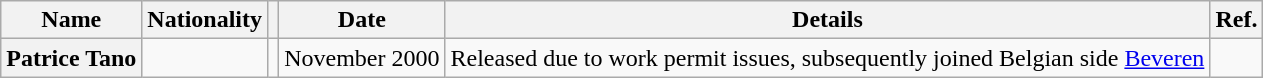<table class="wikitable plainrowheaders">
<tr>
<th scope="col">Name</th>
<th scope="col">Nationality</th>
<th scope="col"></th>
<th scope="col">Date</th>
<th scope="col">Details</th>
<th scope="col">Ref.</th>
</tr>
<tr>
<th scope="row">Patrice Tano</th>
<td></td>
<td align="center"></td>
<td>November 2000</td>
<td>Released due to work permit issues, subsequently joined Belgian side <a href='#'>Beveren</a></td>
<td align="center"></td>
</tr>
</table>
